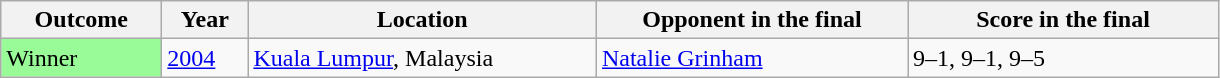<table class="sortable wikitable">
<tr>
<th width="100">Outcome</th>
<th width="50">Year</th>
<th width="225">Location</th>
<th width="200">Opponent in the final</th>
<th width="200">Score in the final</th>
</tr>
<tr>
<td bgcolor="98FB98">Winner</td>
<td><a href='#'>2004</a></td>
<td><a href='#'>Kuala Lumpur</a>, Malaysia</td>
<td> <a href='#'>Natalie Grinham</a></td>
<td>9–1, 9–1, 9–5</td>
</tr>
</table>
